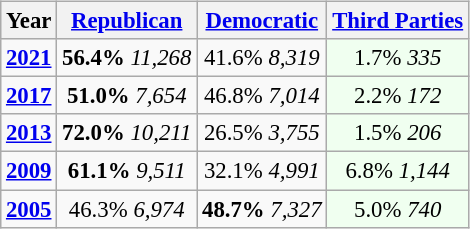<table class="wikitable" style="float:right; margin: 1em 1em 1em 0; font-size: 95%;">
<tr>
<th>Year</th>
<th><a href='#'>Republican</a></th>
<th><a href='#'>Democratic</a></th>
<th><a href='#'>Third Parties</a></th>
</tr>
<tr>
<td style="text-align:center;" ><strong><a href='#'>2021</a></strong></td>
<td style="text-align:center;" ><strong>56.4%</strong> <em>11,268</em></td>
<td style="text-align:center;" >41.6% <em>8,319</em></td>
<td style="text-align:center; background:honeyDew;">1.7% <em>335</em></td>
</tr>
<tr>
<td style="text-align:center;" ><strong><a href='#'>2017</a></strong></td>
<td style="text-align:center;" ><strong>51.0%</strong> <em>7,654</em></td>
<td style="text-align:center;" >46.8% <em>7,014</em></td>
<td style="text-align:center; background:honeyDew;">2.2% <em>172</em></td>
</tr>
<tr>
<td style="text-align:center;" ><strong><a href='#'>2013</a></strong></td>
<td style="text-align:center;" ><strong>72.0%</strong> <em>10,211</em></td>
<td style="text-align:center;" >26.5%  <em>3,755</em></td>
<td style="text-align:center; background:honeyDew;">1.5% <em>206</em></td>
</tr>
<tr>
<td style="text-align:center;" ><strong><a href='#'>2009</a></strong></td>
<td style="text-align:center;" ><strong>61.1%</strong> <em>9,511</em></td>
<td style="text-align:center;" >32.1%  <em>4,991</em></td>
<td style="text-align:center; background:honeyDew;">6.8% <em>1,144</em></td>
</tr>
<tr>
<td style="text-align:center;" ><strong><a href='#'>2005</a></strong></td>
<td style="text-align:center;" >46.3% <em>6,974</em></td>
<td style="text-align:center;" ><strong>48.7%</strong> <em>7,327</em></td>
<td style="text-align:center; background:honeyDew;">5.0% <em>740</em></td>
</tr>
</table>
